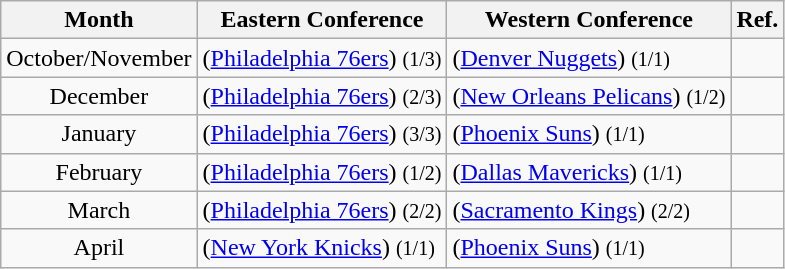<table class="wikitable sortable" style="text-align:left">
<tr>
<th>Month</th>
<th>Eastern Conference</th>
<th>Western Conference</th>
<th class=unsortable>Ref.</th>
</tr>
<tr>
<td align=center>October/November</td>
<td> (<a href='#'>Philadelphia 76ers</a>) <small>(1/3)</small></td>
<td> (<a href='#'>Denver Nuggets</a>) <small>(1/1)</small></td>
<td align=center></td>
</tr>
<tr>
<td align=center>December</td>
<td> (<a href='#'>Philadelphia 76ers</a>) <small>(2/3)</small></td>
<td> (<a href='#'>New Orleans Pelicans</a>) <small>(1/2)</small></td>
<td align=center></td>
</tr>
<tr>
<td align=center>January</td>
<td> (<a href='#'>Philadelphia 76ers</a>) <small>(3/3)</small></td>
<td> (<a href='#'>Phoenix Suns</a>) <small>(1/1)</small></td>
<td align=center></td>
</tr>
<tr>
<td align=center>February</td>
<td> (<a href='#'>Philadelphia 76ers</a>) <small>(1/2)</small></td>
<td> (<a href='#'>Dallas Mavericks</a>) <small>(1/1)</small></td>
<td align=center></td>
</tr>
<tr>
<td align=center>March</td>
<td> (<a href='#'>Philadelphia 76ers</a>) <small>(2/2)</small></td>
<td> (<a href='#'>Sacramento Kings</a>) <small>(2/2)</small></td>
<td align=center></td>
</tr>
<tr>
<td align=center>April</td>
<td> (<a href='#'>New York Knicks</a>) <small>(1/1)</small></td>
<td> (<a href='#'>Phoenix Suns</a>) <small>(1/1)</small></td>
<td align=center></td>
</tr>
</table>
